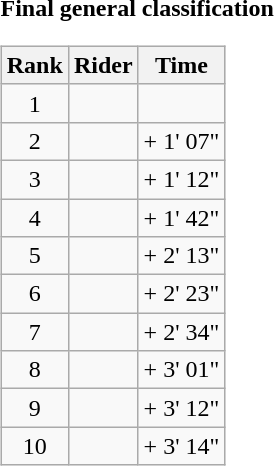<table>
<tr>
<td><strong>Final general classification</strong><br><table class="wikitable">
<tr>
<th scope="col">Rank</th>
<th scope="col">Rider</th>
<th scope="col">Time</th>
</tr>
<tr>
<td style="text-align:center;">1</td>
<td></td>
<td style="text-align:right;"></td>
</tr>
<tr>
<td style="text-align:center;">2</td>
<td></td>
<td style="text-align:right;">+ 1' 07"</td>
</tr>
<tr>
<td style="text-align:center;">3</td>
<td></td>
<td style="text-align:right;">+ 1' 12"</td>
</tr>
<tr>
<td style="text-align:center;">4</td>
<td></td>
<td style="text-align:right;">+ 1' 42"</td>
</tr>
<tr>
<td style="text-align:center;">5</td>
<td></td>
<td style="text-align:right;">+ 2' 13"</td>
</tr>
<tr>
<td style="text-align:center;">6</td>
<td></td>
<td style="text-align:right;">+ 2' 23"</td>
</tr>
<tr>
<td style="text-align:center;">7</td>
<td></td>
<td style="text-align:right;">+ 2' 34"</td>
</tr>
<tr>
<td style="text-align:center;">8</td>
<td></td>
<td style="text-align:right;">+ 3' 01"</td>
</tr>
<tr>
<td style="text-align:center;">9</td>
<td></td>
<td style="text-align:right;">+ 3' 12"</td>
</tr>
<tr>
<td style="text-align:center;">10</td>
<td></td>
<td style="text-align:right;">+ 3' 14"</td>
</tr>
</table>
</td>
</tr>
</table>
